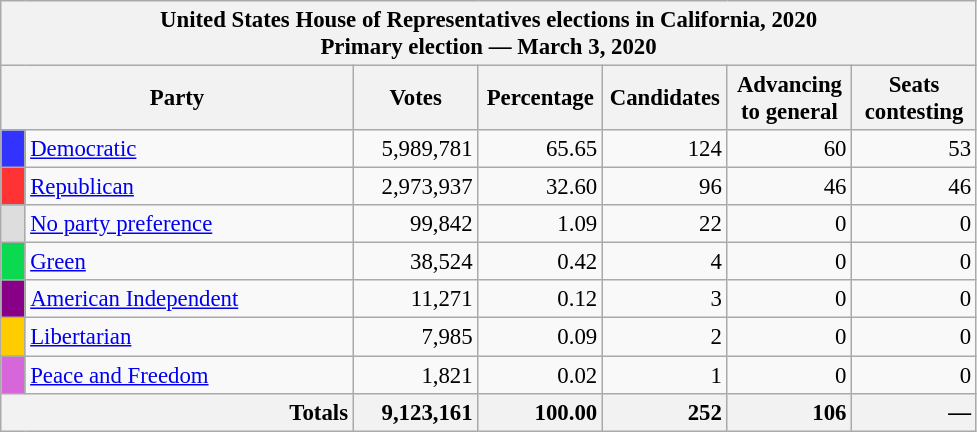<table class="wikitable" style="font-size: 95%;">
<tr>
<th colspan="7">United States House of Representatives elections in California, 2020<br>Primary election — March 3, 2020</th>
</tr>
<tr>
<th colspan=2 style="width: 15em">Party</th>
<th style="width: 5em">Votes</th>
<th style="width: 5em">Percentage</th>
<th style="width: 5em">Candidates</th>
<th style="width: 5em">Advancing to general</th>
<th style="width: 5em">Seats contesting</th>
</tr>
<tr>
<th style="background:#33f; width:3px;"></th>
<td style="width: 130px"><a href='#'>Democratic</a></td>
<td style="text-align:right;">5,989,781</td>
<td style="text-align:right;">65.65</td>
<td style="text-align:right;">124</td>
<td style="text-align:right;">60</td>
<td style="text-align:right;">53</td>
</tr>
<tr>
<th style="background:#f33; width:3px;"></th>
<td style="width: 130px"><a href='#'>Republican</a></td>
<td style="text-align:right;">2,973,937</td>
<td style="text-align:right;">32.60</td>
<td style="text-align:right;">96</td>
<td style="text-align:right;">46</td>
<td style="text-align:right;">46</td>
</tr>
<tr>
<th style="background:#dddddd; width:3px;"></th>
<td style="width: 130px"><a href='#'>No party preference</a></td>
<td style="text-align:right;">99,842</td>
<td style="text-align:right;">1.09</td>
<td style="text-align:right;">22</td>
<td style="text-align:right;">0</td>
<td style="text-align:right;">0</td>
</tr>
<tr>
<th style="background:#0bda51; width:3px;"></th>
<td style="width: 130px"><a href='#'>Green</a></td>
<td style="text-align:right;">38,524</td>
<td style="text-align:right;">0.42</td>
<td style="text-align:right;">4</td>
<td style="text-align:right;">0</td>
<td style="text-align:right;">0</td>
</tr>
<tr>
<th style="background:#808; width:3px;"></th>
<td style="width: 130px"><a href='#'>American Independent</a></td>
<td style="text-align:right;">11,271</td>
<td style="text-align:right;">0.12</td>
<td style="text-align:right;">3</td>
<td style="text-align:right;">0</td>
<td style="text-align:right;">0</td>
</tr>
<tr>
<th style="background:#fc0; width:3px;"></th>
<td style="width: 130px"><a href='#'>Libertarian</a></td>
<td style="text-align:right;">7,985</td>
<td style="text-align:right;">0.09</td>
<td style="text-align:right;">2</td>
<td style="text-align:right;">0</td>
<td style="text-align:right;">0</td>
</tr>
<tr>
<th style="background:#d866db; width:3px;"></th>
<td style="width: 130px"><a href='#'>Peace and Freedom</a></td>
<td style="text-align:right;">1,821</td>
<td style="text-align:right;">0.02</td>
<td style="text-align:right;">1</td>
<td style="text-align:right;">0</td>
<td style="text-align:right;">0</td>
</tr>
<tr style="background:#eee;">
<th colspan="2" style="text-align:right;">Totals</th>
<th style="text-align:right;">9,123,161</th>
<th style="text-align:right;">100.00</th>
<th style="text-align:right;">252</th>
<th style="text-align:right;">106</th>
<th style="text-align:right;">—</th>
</tr>
</table>
